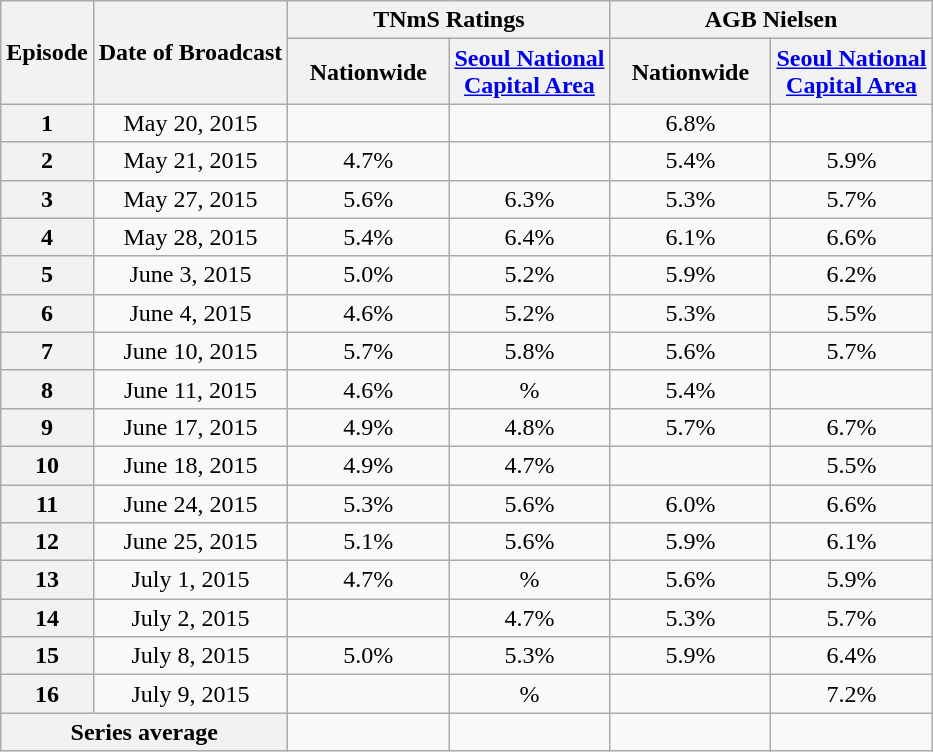<table class=wikitable>
<tr align=center>
<th rowspan="2">Episode</th>
<th rowspan="2">Date of Broadcast</th>
<th colspan="2">TNmS Ratings</th>
<th colspan="2">AGB Nielsen</th>
</tr>
<tr>
<th width=100>Nationwide</th>
<th width=100><a href='#'>Seoul National Capital Area</a></th>
<th width=100>Nationwide</th>
<th width=100><a href='#'>Seoul National Capital Area</a></th>
</tr>
<tr align=center>
<th>1</th>
<td>May 20, 2015</td>
<td></td>
<td></td>
<td>6.8%</td>
<td></td>
</tr>
<tr align=center>
<th>2</th>
<td>May 21, 2015</td>
<td>4.7%</td>
<td></td>
<td>5.4%</td>
<td>5.9%</td>
</tr>
<tr align=center>
<th>3</th>
<td>May 27, 2015</td>
<td>5.6%</td>
<td>6.3%</td>
<td>5.3%</td>
<td>5.7%</td>
</tr>
<tr align=center>
<th>4</th>
<td>May 28, 2015</td>
<td>5.4%</td>
<td>6.4%</td>
<td>6.1%</td>
<td>6.6%</td>
</tr>
<tr align=center>
<th>5</th>
<td>June 3, 2015</td>
<td>5.0%</td>
<td>5.2%</td>
<td>5.9%</td>
<td>6.2%</td>
</tr>
<tr align=center>
<th>6</th>
<td>June 4, 2015</td>
<td>4.6%</td>
<td>5.2%</td>
<td>5.3%</td>
<td>5.5%</td>
</tr>
<tr align=center>
<th>7</th>
<td>June 10, 2015</td>
<td>5.7%</td>
<td>5.8%</td>
<td>5.6%</td>
<td>5.7%</td>
</tr>
<tr align=center>
<th>8</th>
<td>June 11, 2015</td>
<td>4.6%</td>
<td>%</td>
<td>5.4%</td>
<td></td>
</tr>
<tr align=center>
<th>9</th>
<td>June 17, 2015</td>
<td>4.9%</td>
<td>4.8%</td>
<td>5.7%</td>
<td>6.7%</td>
</tr>
<tr align=center>
<th>10</th>
<td>June 18, 2015</td>
<td>4.9%</td>
<td>4.7%</td>
<td></td>
<td>5.5%</td>
</tr>
<tr align=center>
<th>11</th>
<td>June 24, 2015</td>
<td>5.3%</td>
<td>5.6%</td>
<td>6.0%</td>
<td>6.6%</td>
</tr>
<tr align=center>
<th>12</th>
<td>June 25, 2015</td>
<td>5.1%</td>
<td>5.6%</td>
<td>5.9%</td>
<td>6.1%</td>
</tr>
<tr align=center>
<th>13</th>
<td>July 1, 2015</td>
<td>4.7%</td>
<td>%</td>
<td>5.6%</td>
<td>5.9%</td>
</tr>
<tr align=center>
<th>14</th>
<td>July 2, 2015</td>
<td></td>
<td>4.7%</td>
<td>5.3%</td>
<td>5.7%</td>
</tr>
<tr align=center>
<th>15</th>
<td>July 8, 2015</td>
<td>5.0%</td>
<td>5.3%</td>
<td>5.9%</td>
<td>6.4%</td>
</tr>
<tr align=center>
<th>16</th>
<td>July 9, 2015</td>
<td></td>
<td>%</td>
<td></td>
<td>7.2%</td>
</tr>
<tr align=center>
<th colspan="2">Series average</th>
<td></td>
<td></td>
<td></td>
<td></td>
</tr>
</table>
